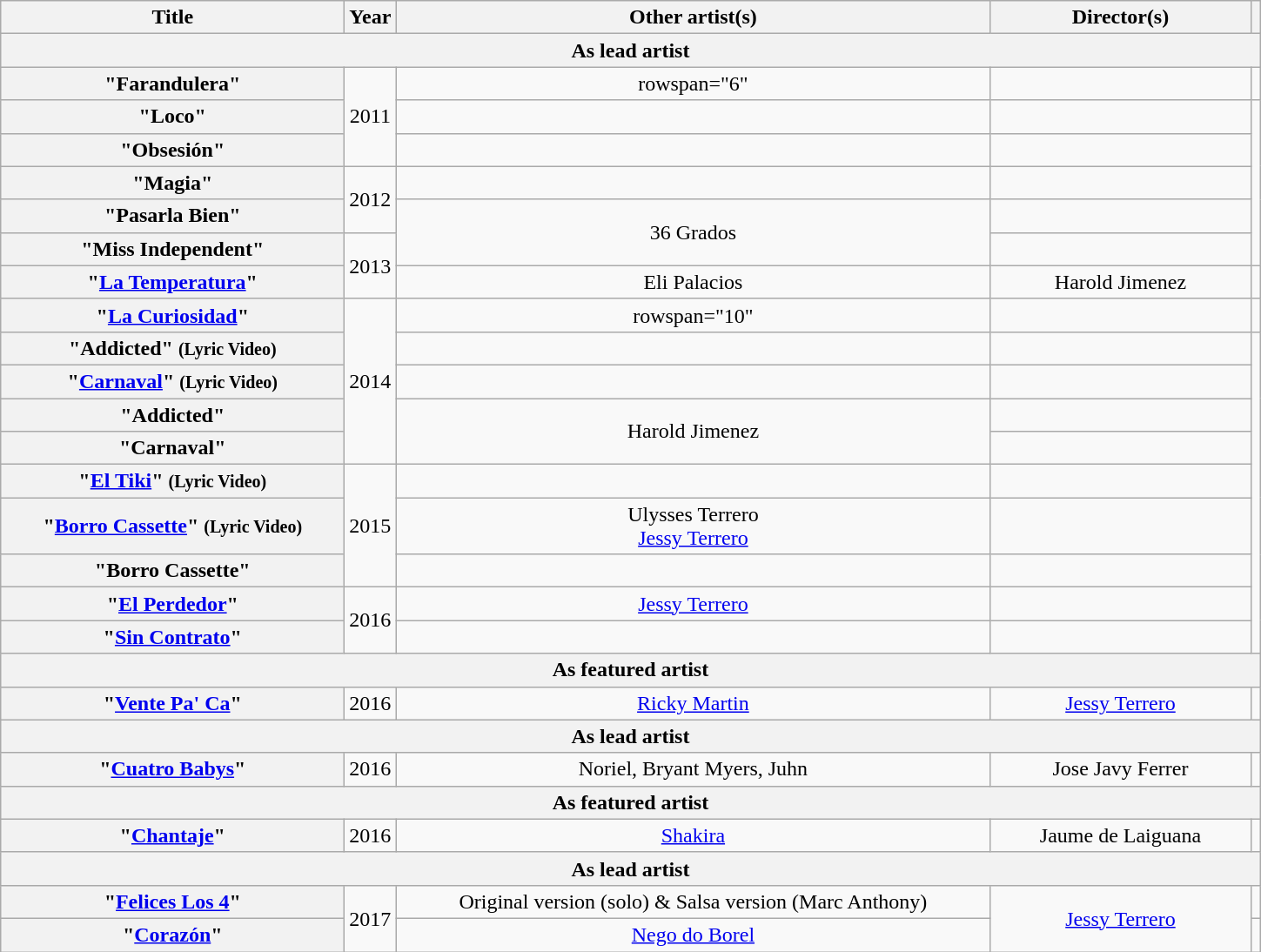<table class="wikitable plainrowheaders" style="text-align:center;">
<tr>
<th scope="col" style="width:16em;">Title</th>
<th scope="col">Year</th>
<th scope="col" style="width:28em;">Other artist(s)</th>
<th scope="col" style="width:12em;">Director(s)</th>
<th scope="col"></th>
</tr>
<tr>
<th scope="col" colspan="5">As lead artist</th>
</tr>
<tr>
<th scope="row">"Farandulera"</th>
<td rowspan="3">2011</td>
<td>rowspan="6" </td>
<td></td>
<td></td>
</tr>
<tr>
<th scope="row">"Loco"</th>
<td></td>
<td></td>
</tr>
<tr>
<th scope="row">"Obsesión"</th>
<td></td>
<td></td>
</tr>
<tr>
<th scope="row">"Magia"</th>
<td rowspan="2">2012</td>
<td></td>
<td></td>
</tr>
<tr>
<th scope="row">"Pasarla Bien"</th>
<td rowspan="2">36 Grados</td>
<td></td>
</tr>
<tr>
<th scope="row">"Miss Independent"</th>
<td rowspan="2">2013</td>
<td></td>
</tr>
<tr>
<th scope="row">"<a href='#'>La Temperatura</a>"</th>
<td>Eli Palacios</td>
<td>Harold Jimenez</td>
<td></td>
</tr>
<tr>
<th scope="row">"<a href='#'>La Curiosidad</a>"</th>
<td rowspan="5">2014</td>
<td>rowspan="10" </td>
<td></td>
<td></td>
</tr>
<tr>
<th scope="row">"Addicted" <small>(Lyric Video)</small></th>
<td></td>
<td></td>
</tr>
<tr>
<th scope="row">"<a href='#'>Carnaval</a>" <small>(Lyric Video)</small></th>
<td></td>
<td></td>
</tr>
<tr>
<th scope="row">"Addicted"</th>
<td rowspan="2">Harold Jimenez</td>
<td></td>
</tr>
<tr>
<th scope="row">"Carnaval"</th>
<td></td>
</tr>
<tr>
<th scope="row">"<a href='#'>El Tiki</a>" <small>(Lyric Video)</small></th>
<td rowspan="3">2015</td>
<td></td>
<td></td>
</tr>
<tr>
<th scope="row">"<a href='#'>Borro Cassette</a>" <small>(Lyric Video)</small></th>
<td>Ulysses Terrero<br><a href='#'>Jessy Terrero</a></td>
<td></td>
</tr>
<tr>
<th scope="row">"Borro Cassette"</th>
<td></td>
<td></td>
</tr>
<tr>
<th scope="row">"<a href='#'>El Perdedor</a>"</th>
<td rowspan="2">2016</td>
<td rowspan="1"><a href='#'>Jessy Terrero</a></td>
<td></td>
</tr>
<tr>
<th scope="row">"<a href='#'>Sin Contrato</a>"</th>
<td></td>
<td></td>
</tr>
<tr>
<th scope="col" colspan="5">As featured artist</th>
</tr>
<tr>
<th scope="row">"<a href='#'>Vente Pa' Ca</a>"</th>
<td>2016</td>
<td><a href='#'>Ricky Martin</a></td>
<td><a href='#'>Jessy Terrero</a></td>
<td></td>
</tr>
<tr>
<th scope="col" colspan="5">As lead artist</th>
</tr>
<tr>
<th scope="row">"<a href='#'>Cuatro Babys</a>"</th>
<td>2016</td>
<td>Noriel, Bryant Myers, Juhn</td>
<td>Jose Javy Ferrer</td>
<td></td>
</tr>
<tr>
<th scope="col" colspan="5">As featured artist</th>
</tr>
<tr>
<th scope="row">"<a href='#'>Chantaje</a>"</th>
<td>2016</td>
<td><a href='#'>Shakira</a></td>
<td>Jaume de Laiguana</td>
<td></td>
</tr>
<tr>
<th scope="col" colspan="5">As lead artist</th>
</tr>
<tr>
<th scope="row">"<a href='#'>Felices Los 4</a>"</th>
<td rowspan="2">2017</td>
<td>Original version (solo) & Salsa version (Marc Anthony)</td>
<td rowspan="2"><a href='#'>Jessy Terrero</a></td>
<td></td>
</tr>
<tr>
<th scope="row">"<a href='#'>Corazón</a>"</th>
<td><a href='#'>Nego do Borel</a></td>
<td></td>
</tr>
</table>
